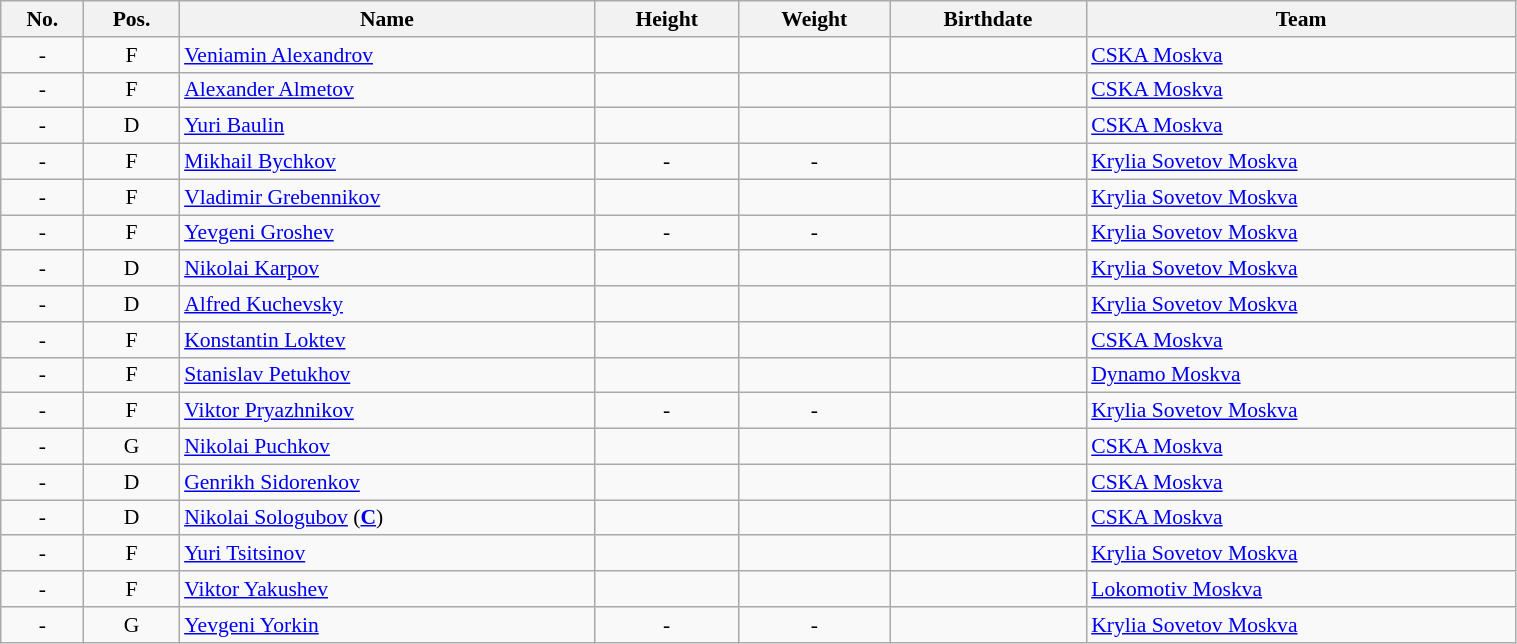<table class="wikitable sortable" width="80%" style="font-size: 90%; text-align: center;">
<tr>
<th>No.</th>
<th>Pos.</th>
<th>Name</th>
<th>Height</th>
<th>Weight</th>
<th>Birthdate</th>
<th>Team</th>
</tr>
<tr>
<td>-</td>
<td>F</td>
<td style="text-align:left;"><a href='#'>Veniamin Alexandrov</a></td>
<td></td>
<td></td>
<td style="text-align:right;"></td>
<td style="text-align:left;"> <a href='#'>CSKA Moskva</a></td>
</tr>
<tr>
<td>-</td>
<td>F</td>
<td style="text-align:left;"><a href='#'>Alexander Almetov</a></td>
<td></td>
<td></td>
<td style="text-align:right;"></td>
<td style="text-align:left;"> <a href='#'>CSKA Moskva</a></td>
</tr>
<tr>
<td>-</td>
<td>D</td>
<td style="text-align:left;"><a href='#'>Yuri Baulin</a></td>
<td></td>
<td></td>
<td style="text-align:right;"></td>
<td style="text-align:left;"> <a href='#'>CSKA Moskva</a></td>
</tr>
<tr>
<td>-</td>
<td>F</td>
<td style="text-align:left;"><a href='#'>Mikhail Bychkov</a></td>
<td>-</td>
<td>-</td>
<td style="text-align:right;"></td>
<td style="text-align:left;"> <a href='#'>Krylia Sovetov Moskva</a></td>
</tr>
<tr>
<td>-</td>
<td>F</td>
<td style="text-align:left;"><a href='#'>Vladimir Grebennikov</a></td>
<td></td>
<td></td>
<td style="text-align:right;"></td>
<td style="text-align:left;"> <a href='#'>Krylia Sovetov Moskva</a></td>
</tr>
<tr>
<td>-</td>
<td>F</td>
<td style="text-align:left;"><a href='#'>Yevgeni Groshev</a></td>
<td>-</td>
<td>-</td>
<td style="text-align:right;"></td>
<td style="text-align:left;"> <a href='#'>Krylia Sovetov Moskva</a></td>
</tr>
<tr>
<td>-</td>
<td>D</td>
<td style="text-align:left;"><a href='#'>Nikolai Karpov</a></td>
<td></td>
<td></td>
<td style="text-align:right;"></td>
<td style="text-align:left;"> <a href='#'>Krylia Sovetov Moskva</a></td>
</tr>
<tr>
<td>-</td>
<td>D</td>
<td style="text-align:left;"><a href='#'>Alfred Kuchevsky</a></td>
<td></td>
<td></td>
<td style="text-align:right;"></td>
<td style="text-align:left;"> <a href='#'>Krylia Sovetov Moskva</a></td>
</tr>
<tr>
<td>-</td>
<td>F</td>
<td style="text-align:left;"><a href='#'>Konstantin Loktev</a></td>
<td></td>
<td></td>
<td style="text-align:right;"></td>
<td style="text-align:left;"> <a href='#'>CSKA Moskva</a></td>
</tr>
<tr>
<td>-</td>
<td>F</td>
<td style="text-align:left;"><a href='#'>Stanislav Petukhov</a></td>
<td></td>
<td></td>
<td style="text-align:right;"></td>
<td style="text-align:left;"> <a href='#'>Dynamo Moskva</a></td>
</tr>
<tr>
<td>-</td>
<td>F</td>
<td style="text-align:left;"><a href='#'>Viktor Pryazhnikov</a></td>
<td>-</td>
<td>-</td>
<td style="text-align:right;"></td>
<td style="text-align:left;"> <a href='#'>Krylia Sovetov Moskva</a></td>
</tr>
<tr>
<td>-</td>
<td>G</td>
<td style="text-align:left;"><a href='#'>Nikolai Puchkov</a></td>
<td></td>
<td></td>
<td style="text-align:right;"></td>
<td style="text-align:left;"> <a href='#'>CSKA Moskva</a></td>
</tr>
<tr>
<td>-</td>
<td>D</td>
<td style="text-align:left;"><a href='#'>Genrikh Sidorenkov</a></td>
<td></td>
<td></td>
<td style="text-align:right;"></td>
<td style="text-align:left;"> <a href='#'>CSKA Moskva</a></td>
</tr>
<tr>
<td>-</td>
<td>D</td>
<td style="text-align:left;"><a href='#'>Nikolai Sologubov</a> (<strong><a href='#'>C</a></strong>)</td>
<td></td>
<td></td>
<td style="text-align:right;"></td>
<td style="text-align:left;"> <a href='#'>CSKA Moskva</a></td>
</tr>
<tr>
<td>-</td>
<td>F</td>
<td style="text-align:left;"><a href='#'>Yuri Tsitsinov</a></td>
<td></td>
<td></td>
<td style="text-align:right;"></td>
<td style="text-align:left;"> <a href='#'>Krylia Sovetov Moskva</a></td>
</tr>
<tr>
<td>-</td>
<td>F</td>
<td style="text-align:left;"><a href='#'>Viktor Yakushev</a></td>
<td></td>
<td></td>
<td style="text-align:right;"></td>
<td style="text-align:left;"> <a href='#'>Lokomotiv Moskva</a></td>
</tr>
<tr>
<td>-</td>
<td>G</td>
<td style="text-align:left;"><a href='#'>Yevgeni Yorkin</a></td>
<td>-</td>
<td>-</td>
<td style="text-align:right;"></td>
<td style="text-align:left;"> <a href='#'>Krylia Sovetov Moskva</a></td>
</tr>
</table>
